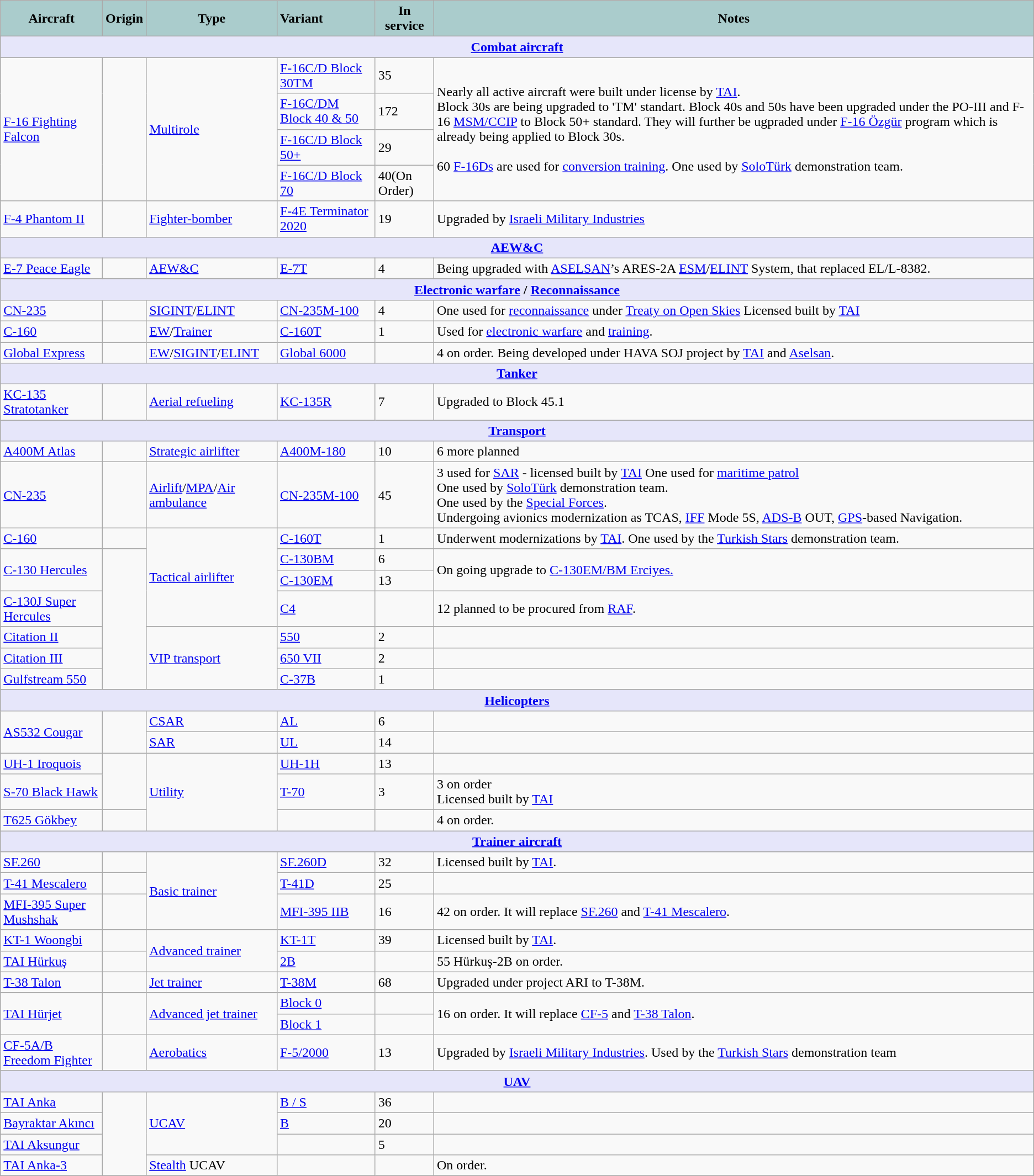<table class="wikitable">
<tr>
<th style="text-align:center; background:#acc;">Aircraft</th>
<th style="text-align: center; background:#acc;">Origin</th>
<th style="text-align:l center; background:#acc;">Type</th>
<th style="text-align:left; background:#acc;">Variant</th>
<th style="text-align:center; background:#acc;">In service</th>
<th style="text-align: center; background:#acc;">Notes</th>
</tr>
<tr>
<th style="align: center; background: lavender;" colspan="6"><a href='#'>Combat aircraft</a></th>
</tr>
<tr>
<td rowspan="4"><a href='#'>F-16 Fighting Falcon</a></td>
<td rowspan="4"><br></td>
<td rowspan="4"><a href='#'>Multirole</a></td>
<td><a href='#'>F-16C/D Block 30TM</a></td>
<td>35</td>
<td rowspan="4">Nearly all active aircraft were built under license by <a href='#'>TAI</a>.<br>Block 30s are being upgraded to 'TM' standart. Block 40s and 50s have been upgraded under the PO-III and F-16 <a href='#'>MSM/CCIP</a> to Block 50+ standard. They will further be ugpraded under <a href='#'>F-16 Özgür</a> program which is already being applied to Block 30s. <br><br>60 <a href='#'>F-16Ds</a> are used for <a href='#'>conversion training</a>. One used by <a href='#'>SoloTürk</a> demonstration team.</td>
</tr>
<tr>
<td><a href='#'>F-16C/DM Block 40 & 50</a></td>
<td>172</td>
</tr>
<tr>
<td><a href='#'>F-16C/D Block 50+</a></td>
<td>29</td>
</tr>
<tr>
<td><a href='#'>F-16C/D Block 70</a></td>
<td>40(On Order)</td>
</tr>
<tr>
<td><a href='#'>F-4 Phantom II</a></td>
<td><br></td>
<td><a href='#'>Fighter-bomber</a></td>
<td><a href='#'>F-4E Terminator 2020</a></td>
<td>19</td>
<td>Upgraded by <a href='#'>Israeli Military Industries</a></td>
</tr>
<tr>
<th style="align: center; background: lavender;" colspan="6"><a href='#'>AEW&C</a></th>
</tr>
<tr>
<td><a href='#'>E-7 Peace Eagle</a></td>
<td></td>
<td><a href='#'>AEW&C</a></td>
<td><a href='#'>E-7T</a></td>
<td>4</td>
<td>Being upgraded with <a href='#'>ASELSAN</a>’s ARES-2A <a href='#'>ESM</a>/<a href='#'>ELINT</a> System, that replaced EL/L-8382.</td>
</tr>
<tr>
<th style="align: center; background: lavender;" colspan="6"><a href='#'>Electronic warfare</a> / <a href='#'>Reconnaissance</a></th>
</tr>
<tr>
<td><a href='#'>CN-235</a></td>
<td></td>
<td><a href='#'>SIGINT</a>/<a href='#'>ELINT</a></td>
<td><a href='#'>CN-235M-100</a></td>
<td>4</td>
<td>One used for <a href='#'>reconnaissance</a> under <a href='#'>Treaty on Open Skies</a> Licensed built by <a href='#'>TAI</a></td>
</tr>
<tr>
<td><a href='#'>C-160</a></td>
<td></td>
<td><a href='#'>EW</a>/<a href='#'>Trainer</a></td>
<td><a href='#'>C-160T</a></td>
<td>1</td>
<td>Used for <a href='#'>electronic warfare</a> and <a href='#'>training</a>.</td>
</tr>
<tr>
<td><a href='#'>Global Express</a></td>
<td></td>
<td><a href='#'>EW</a>/<a href='#'>SIGINT</a>/<a href='#'>ELINT</a></td>
<td><a href='#'>Global 6000</a></td>
<td></td>
<td>4 on order. Being developed under HAVA SOJ project by <a href='#'>TAI</a> and <a href='#'>Aselsan</a>.</td>
</tr>
<tr>
<th style="align: center; background: lavender;" colspan="6"><a href='#'>Tanker</a></th>
</tr>
<tr>
<td><a href='#'>KC-135 Stratotanker</a></td>
<td></td>
<td><a href='#'>Aerial refueling</a></td>
<td><a href='#'>KC-135R</a></td>
<td>7</td>
<td>Upgraded to Block 45.1</td>
</tr>
<tr>
<th style="align: center; background: lavender;" colspan="6"><a href='#'>Transport</a></th>
</tr>
<tr>
<td><a href='#'>A400M Atlas</a></td>
<td></td>
<td><a href='#'>Strategic airlifter</a></td>
<td><a href='#'>A400M-180</a></td>
<td>10</td>
<td>6 more planned</td>
</tr>
<tr>
<td><a href='#'>CN-235</a></td>
<td></td>
<td><a href='#'>Airlift</a>/<a href='#'>MPA</a>/<a href='#'>Air ambulance</a></td>
<td><a href='#'>CN-235M-100</a></td>
<td>45</td>
<td>3 used for <a href='#'>SAR</a> - licensed built by <a href='#'>TAI</a> One used for <a href='#'>maritime patrol</a><br>One used by <a href='#'>SoloTürk</a> demonstration team.<br>One used by the <a href='#'>Special Forces</a>.<br>Undergoing avionics modernization as TCAS, <a href='#'>IFF</a> Mode 5S, <a href='#'>ADS-B</a> OUT, <a href='#'>GPS</a>-based Navigation.</td>
</tr>
<tr>
<td><a href='#'>C-160</a></td>
<td></td>
<td rowspan="4"><a href='#'>Tactical airlifter</a></td>
<td><a href='#'>C-160T</a></td>
<td>1</td>
<td>Underwent modernizations by <a href='#'>TAI</a>. One used by the <a href='#'>Turkish Stars</a> demonstration team.</td>
</tr>
<tr>
<td rowspan="2"><a href='#'>C-130 Hercules</a></td>
<td rowspan="6"></td>
<td><a href='#'>C-130BM</a></td>
<td>6</td>
<td rowspan="2">On going upgrade to <a href='#'>C-130EM/BM Erciyes.</a></td>
</tr>
<tr>
<td><a href='#'>C-130EM</a></td>
<td>13</td>
</tr>
<tr>
<td><a href='#'>C-130J Super Hercules</a></td>
<td><a href='#'>C4</a></td>
<td></td>
<td>12 planned to be procured from <a href='#'>RAF</a>.</td>
</tr>
<tr>
<td><a href='#'>Citation II</a></td>
<td rowspan="3"><a href='#'>VIP transport</a></td>
<td><a href='#'>550</a></td>
<td>2</td>
<td></td>
</tr>
<tr>
<td><a href='#'>Citation III</a></td>
<td><a href='#'>650 VII</a></td>
<td>2</td>
<td></td>
</tr>
<tr>
<td><a href='#'>Gulfstream 550</a></td>
<td><a href='#'>C-37B</a></td>
<td>1</td>
<td></td>
</tr>
<tr>
<th style="align: center; background: lavender;" colspan="6"><a href='#'>Helicopters</a></th>
</tr>
<tr>
<td rowspan="2"><a href='#'>AS532 Cougar</a></td>
<td rowspan="2"></td>
<td utility /><a href='#'>CSAR</a></td>
<td><a href='#'>AL</a></td>
<td>6</td>
<td></td>
</tr>
<tr>
<td><a href='#'>SAR</a></td>
<td><a href='#'>UL</a></td>
<td>14</td>
<td></td>
</tr>
<tr>
<td><a href='#'>UH-1 Iroquois</a></td>
<td rowspan="2"></td>
<td rowspan="3"><a href='#'>Utility</a></td>
<td><a href='#'>UH-1H</a></td>
<td>13</td>
<td></td>
</tr>
<tr>
<td><a href='#'>S-70 Black Hawk</a></td>
<td><a href='#'>T-70</a></td>
<td>3</td>
<td>3 on order<br>Licensed built by <a href='#'>TAI</a></td>
</tr>
<tr>
<td><a href='#'>T625 Gökbey</a></td>
<td></td>
<td></td>
<td></td>
<td>4 on order.</td>
</tr>
<tr>
<th style="align: center; background: lavender;" colspan="6"><a href='#'>Trainer aircraft</a></th>
</tr>
<tr>
<td><a href='#'>SF.260</a></td>
<td></td>
<td rowspan="3"><a href='#'>Basic trainer</a></td>
<td><a href='#'>SF.260D</a></td>
<td>32</td>
<td>Licensed built by <a href='#'>TAI</a>.</td>
</tr>
<tr>
<td><a href='#'>T-41 Mescalero</a></td>
<td></td>
<td><a href='#'>T-41D</a></td>
<td>25</td>
<td></td>
</tr>
<tr>
<td><a href='#'>MFI-395 Super Mushshak</a></td>
<td></td>
<td><a href='#'>MFI-395 IIB</a></td>
<td>16</td>
<td>42 on order. It will replace <a href='#'>SF.260</a> and <a href='#'>T-41 Mescalero</a>.</td>
</tr>
<tr>
<td><a href='#'>KT-1 Woongbi</a></td>
<td></td>
<td rowspan="2"><a href='#'>Advanced trainer</a></td>
<td><a href='#'>KT-1T</a></td>
<td>39</td>
<td>Licensed built by <a href='#'>TAI</a>.</td>
</tr>
<tr>
<td><a href='#'>TAI Hürkuş</a></td>
<td></td>
<td><a href='#'>2B</a></td>
<td></td>
<td>55 Hürkuş-2B on order.</td>
</tr>
<tr>
<td><a href='#'>T-38 Talon</a></td>
<td></td>
<td><a href='#'>Jet trainer</a></td>
<td><a href='#'>T-38M</a></td>
<td>68</td>
<td>Upgraded under project ARI to T-38M.</td>
</tr>
<tr>
<td rowspan="2"><a href='#'>TAI Hürjet</a></td>
<td rowspan="2"></td>
<td rowspan="2"><a href='#'>Advanced jet trainer</a></td>
<td><a href='#'>Block 0</a></td>
<td></td>
<td rowspan="2">16 on order. It will replace <a href='#'>CF-5</a> and <a href='#'>T-38 Talon</a>.</td>
</tr>
<tr>
<td><a href='#'>Block 1</a></td>
<td></td>
</tr>
<tr>
<td><a href='#'>CF-5A/B Freedom Fighter</a></td>
<td><br></td>
<td><a href='#'>Aerobatics</a></td>
<td><a href='#'>F-5/2000</a></td>
<td>13</td>
<td>Upgraded by <a href='#'>Israeli Military Industries</a>. Used by the <a href='#'>Turkish Stars</a> demonstration team</td>
</tr>
<tr>
<th style="align: center; background: lavender;" colspan="6"><a href='#'>UAV</a></th>
</tr>
<tr>
<td><a href='#'>TAI Anka</a></td>
<td rowspan="4"></td>
<td rowspan="3"><a href='#'>UCAV</a></td>
<td><a href='#'>B / S</a></td>
<td>36</td>
<td></td>
</tr>
<tr>
<td><a href='#'>Bayraktar Akıncı</a></td>
<td><a href='#'>B</a></td>
<td>20</td>
<td></td>
</tr>
<tr>
<td><a href='#'>TAI Aksungur</a></td>
<td></td>
<td>5</td>
<td></td>
</tr>
<tr>
<td><a href='#'>TAI Anka-3</a></td>
<td><a href='#'>Stealth</a> UCAV</td>
<td></td>
<td></td>
<td>On order.</td>
</tr>
</table>
